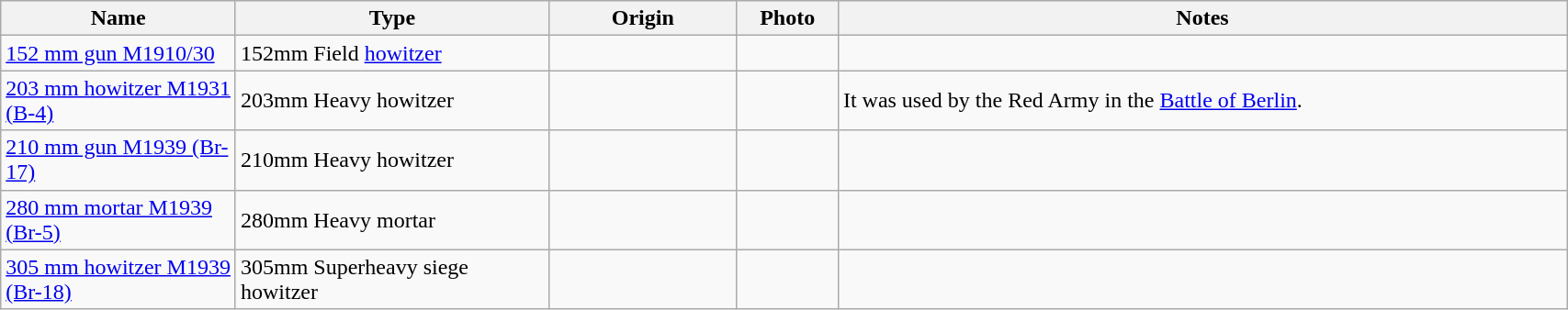<table class="wikitable" style="width:90%;">
<tr>
<th style="width:15%;">Name</th>
<th style="width:20%;">Type</th>
<th style="width:12%;">Origin</th>
<th>Photo</th>
<th>Notes</th>
</tr>
<tr>
<td><a href='#'>152 mm gun M1910/30</a></td>
<td>152mm Field <a href='#'>howitzer</a></td>
<td></td>
<td></td>
<td></td>
</tr>
<tr>
<td><a href='#'>203 mm howitzer M1931 (B-4)</a></td>
<td>203mm Heavy howitzer</td>
<td></td>
<td></td>
<td>It was used by the Red Army in the <a href='#'>Battle of Berlin</a>.</td>
</tr>
<tr>
<td><a href='#'>210 mm gun M1939 (Br-17)</a></td>
<td>210mm Heavy howitzer</td>
<td></td>
<td></td>
<td></td>
</tr>
<tr>
<td><a href='#'>280 mm mortar M1939 (Br-5)</a></td>
<td>280mm Heavy mortar</td>
<td></td>
<td></td>
<td></td>
</tr>
<tr>
<td><a href='#'>305 mm howitzer M1939 (Br-18)</a></td>
<td>305mm Superheavy siege howitzer</td>
<td></td>
<td></td>
<td></td>
</tr>
</table>
